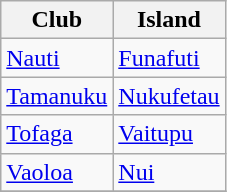<table class="wikitable sortable">
<tr>
<th>Club</th>
<th>Island</th>
</tr>
<tr>
<td><a href='#'>Nauti</a></td>
<td><a href='#'>Funafuti</a></td>
</tr>
<tr>
<td><a href='#'>Tamanuku</a></td>
<td><a href='#'>Nukufetau</a></td>
</tr>
<tr>
<td><a href='#'>Tofaga</a></td>
<td><a href='#'>Vaitupu</a></td>
</tr>
<tr>
<td><a href='#'>Vaoloa</a></td>
<td><a href='#'>Nui</a></td>
</tr>
<tr>
</tr>
</table>
